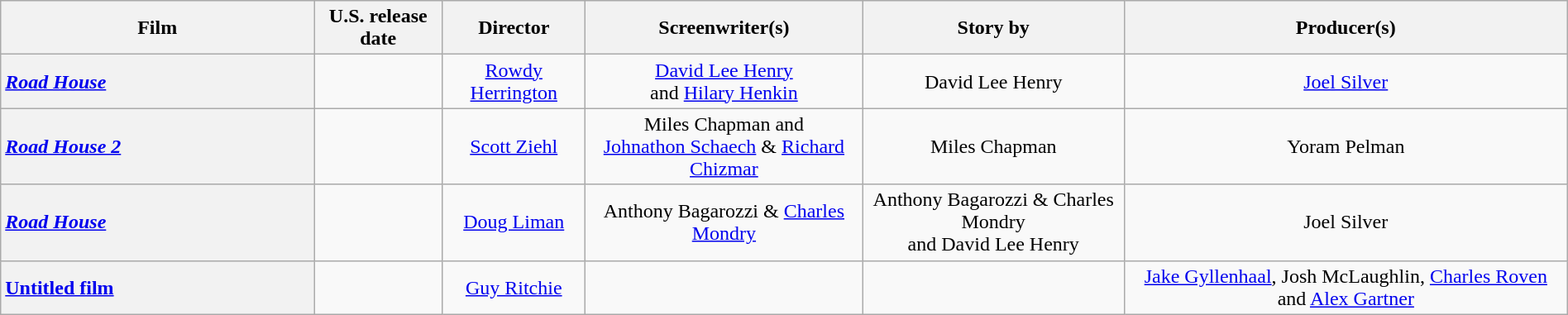<table class="wikitable plainrowheaders" style="text-align:center" width=100%>
<tr>
<th scope="col" style="width:20%;">Film</th>
<th scope="col">U.S. release date</th>
<th scope="col">Director</th>
<th scope="col">Screenwriter(s)</th>
<th scope="col">Story by</th>
<th scope="col">Producer(s)</th>
</tr>
<tr>
<th scope="row" style="text-align:left"><em><a href='#'>Road House</a></em></th>
<td></td>
<td><a href='#'>Rowdy Herrington</a></td>
<td><a href='#'>David Lee Henry</a> <br>and <a href='#'>Hilary Henkin</a></td>
<td>David Lee Henry</td>
<td><a href='#'>Joel Silver</a></td>
</tr>
<tr>
<th scope="row" style="text-align:left"><em><a href='#'>Road House 2</a></em></th>
<td></td>
<td><a href='#'>Scott Ziehl</a></td>
<td>Miles Chapman and <br><a href='#'>Johnathon Schaech</a> & <a href='#'>Richard Chizmar</a></td>
<td>Miles Chapman</td>
<td>Yoram Pelman</td>
</tr>
<tr>
<th scope="row" style="text-align:left"><em><a href='#'>Road House</a></em></th>
<td></td>
<td><a href='#'>Doug Liman</a></td>
<td>Anthony Bagarozzi & <a href='#'>Charles Mondry</a></td>
<td>Anthony Bagarozzi & Charles Mondry <br>and David Lee Henry</td>
<td>Joel Silver</td>
</tr>
<tr>
<th scope="row" style="text-align:left"><a href='#'>Untitled film</a></th>
<td></td>
<td><a href='#'>Guy Ritchie</a></td>
<td></td>
<td></td>
<td><a href='#'>Jake Gyllenhaal</a>, Josh McLaughlin, <a href='#'>Charles Roven</a> and <a href='#'>Alex Gartner</a></td>
</tr>
</table>
